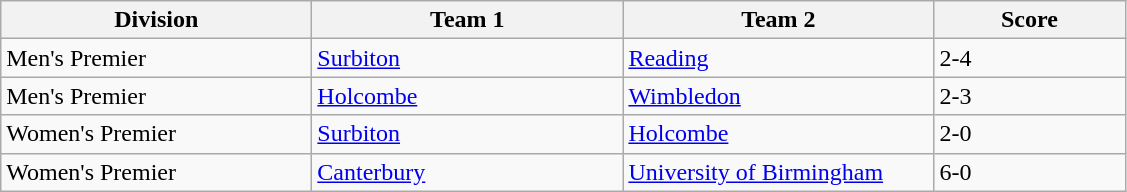<table class="wikitable" style="font-size: 100%">
<tr>
<th width=200>Division</th>
<th width=200>Team 1</th>
<th width=200>Team 2</th>
<th width=120>Score</th>
</tr>
<tr>
<td>Men's Premier</td>
<td><a href='#'>Surbiton</a></td>
<td><a href='#'>Reading</a></td>
<td>2-4</td>
</tr>
<tr>
<td>Men's Premier</td>
<td><a href='#'>Holcombe</a></td>
<td><a href='#'>Wimbledon</a></td>
<td>2-3</td>
</tr>
<tr>
<td>Women's Premier</td>
<td><a href='#'>Surbiton</a></td>
<td><a href='#'>Holcombe</a></td>
<td>2-0</td>
</tr>
<tr>
<td>Women's Premier</td>
<td><a href='#'>Canterbury</a></td>
<td><a href='#'>University of Birmingham</a></td>
<td>6-0</td>
</tr>
</table>
